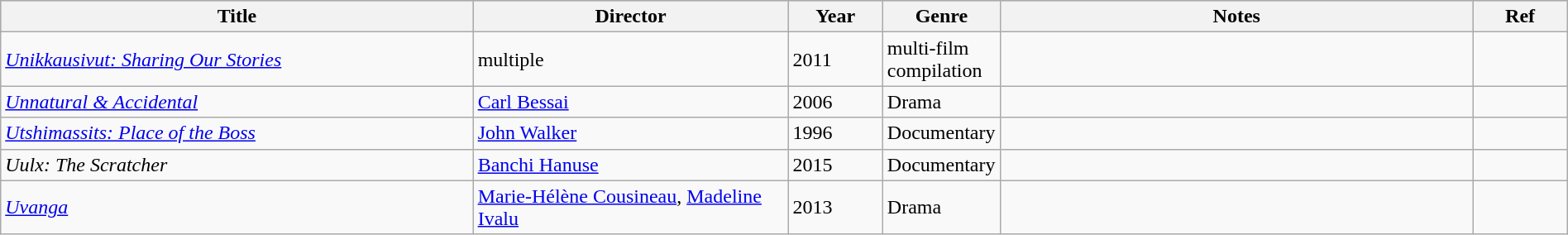<table class="wikitable sortable" style="width:100%;">
<tr style="background:#bebebe;">
<th style="width:30%;">Title</th>
<th style="width:20%;">Director</th>
<th style="width:6%;">Year</th>
<th style="width:6%;">Genre</th>
<th style="width:30%;">Notes</th>
<th style="width:6%;">Ref</th>
</tr>
<tr>
<td><em><a href='#'>Unikkausivut: Sharing Our Stories</a></em></td>
<td>multiple</td>
<td>2011</td>
<td>multi-film compilation</td>
<td></td>
<td></td>
</tr>
<tr>
<td><em><a href='#'>Unnatural & Accidental</a></em></td>
<td><a href='#'>Carl Bessai</a></td>
<td>2006</td>
<td>Drama</td>
<td></td>
<td></td>
</tr>
<tr>
<td><em><a href='#'>Utshimassits: Place of the Boss</a></em></td>
<td><a href='#'>John Walker</a></td>
<td>1996</td>
<td>Documentary</td>
<td></td>
<td></td>
</tr>
<tr>
<td><em>Uulx: The Scratcher</em></td>
<td><a href='#'>Banchi Hanuse</a></td>
<td>2015</td>
<td>Documentary</td>
<td></td>
<td></td>
</tr>
<tr>
<td><em><a href='#'>Uvanga</a></em></td>
<td><a href='#'>Marie-Hélène Cousineau</a>, <a href='#'>Madeline Ivalu</a></td>
<td>2013</td>
<td>Drama</td>
<td></td>
<td></td>
</tr>
</table>
